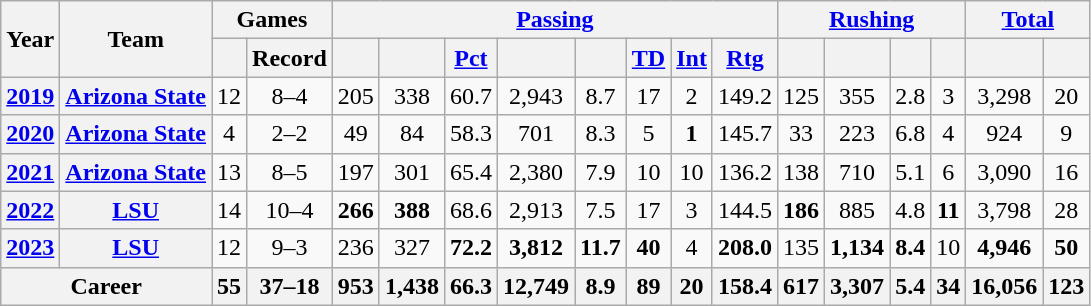<table class="wikitable" style="text-align:center;">
<tr>
<th rowspan="2">Year</th>
<th rowspan="2">Team</th>
<th colspan="2">Games</th>
<th colspan="8"><a href='#'>Passing</a></th>
<th colspan="4"><a href='#'>Rushing</a></th>
<th colspan="2"><a href='#'>Total</a></th>
</tr>
<tr>
<th></th>
<th>Record</th>
<th></th>
<th></th>
<th><a href='#'>Pct</a></th>
<th></th>
<th></th>
<th><a href='#'>TD</a></th>
<th><a href='#'>Int</a></th>
<th><a href='#'>Rtg</a></th>
<th></th>
<th></th>
<th></th>
<th></th>
<th></th>
<th></th>
</tr>
<tr>
<th><a href='#'>2019</a></th>
<th><a href='#'>Arizona State</a></th>
<td>12</td>
<td>8–4</td>
<td>205</td>
<td>338</td>
<td>60.7</td>
<td>2,943</td>
<td>8.7</td>
<td>17</td>
<td>2</td>
<td>149.2</td>
<td>125</td>
<td>355</td>
<td>2.8</td>
<td>3</td>
<td>3,298</td>
<td>20</td>
</tr>
<tr>
<th><a href='#'>2020</a></th>
<th><a href='#'>Arizona State</a></th>
<td>4</td>
<td>2–2</td>
<td>49</td>
<td>84</td>
<td>58.3</td>
<td>701</td>
<td>8.3</td>
<td>5</td>
<td><strong>1</strong></td>
<td>145.7</td>
<td>33</td>
<td>223</td>
<td>6.8</td>
<td>4</td>
<td>924</td>
<td>9</td>
</tr>
<tr>
<th><a href='#'>2021</a></th>
<th><a href='#'>Arizona State</a></th>
<td>13</td>
<td>8–5</td>
<td>197</td>
<td>301</td>
<td>65.4</td>
<td>2,380</td>
<td>7.9</td>
<td>10</td>
<td>10</td>
<td>136.2</td>
<td>138</td>
<td>710</td>
<td>5.1</td>
<td>6</td>
<td>3,090</td>
<td>16</td>
</tr>
<tr>
<th><a href='#'>2022</a></th>
<th><a href='#'>LSU</a></th>
<td>14</td>
<td>10–4</td>
<td><strong>266</strong></td>
<td><strong>388</strong></td>
<td>68.6</td>
<td>2,913</td>
<td>7.5</td>
<td>17</td>
<td>3</td>
<td>144.5</td>
<td><strong>186</strong></td>
<td>885</td>
<td>4.8</td>
<td><strong>11</strong></td>
<td>3,798</td>
<td>28</td>
</tr>
<tr>
<th><a href='#'>2023</a></th>
<th><a href='#'>LSU</a></th>
<td>12</td>
<td>9–3</td>
<td>236</td>
<td>327</td>
<td><strong>72.2</strong></td>
<td><strong>3,812</strong></td>
<td><strong>11.7</strong></td>
<td><strong>40</strong></td>
<td>4</td>
<td><strong>208.0</strong></td>
<td>135</td>
<td><strong>1,134</strong></td>
<td><strong>8.4</strong></td>
<td>10</td>
<td><strong>4,946</strong></td>
<td><strong>50</strong></td>
</tr>
<tr>
<th colspan="2">Career</th>
<th>55</th>
<th>37–18</th>
<th>953</th>
<th>1,438</th>
<th>66.3</th>
<th>12,749</th>
<th>8.9</th>
<th>89</th>
<th>20</th>
<th>158.4</th>
<th>617</th>
<th>3,307</th>
<th>5.4</th>
<th>34</th>
<th>16,056</th>
<th>123</th>
</tr>
</table>
